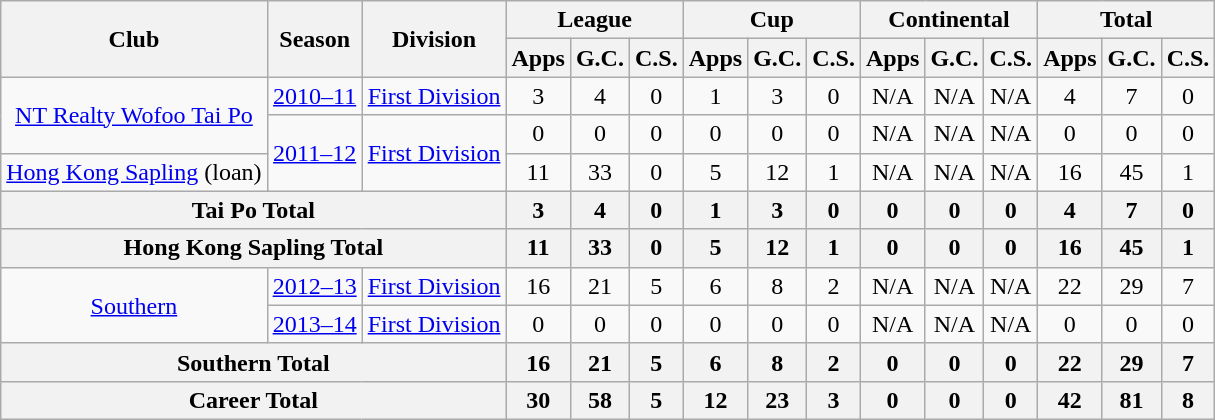<table class="wikitable" style="text-align: center;">
<tr>
<th rowspan="2">Club</th>
<th rowspan="2">Season</th>
<th rowspan="2">Division</th>
<th colspan="3">League</th>
<th colspan="3">Cup</th>
<th colspan="3">Continental</th>
<th colspan="3">Total</th>
</tr>
<tr>
<th>Apps</th>
<th>G.C.</th>
<th>C.S.</th>
<th>Apps</th>
<th>G.C.</th>
<th>C.S.</th>
<th>Apps</th>
<th>G.C.</th>
<th>C.S.</th>
<th>Apps</th>
<th>G.C.</th>
<th>C.S.</th>
</tr>
<tr>
<td rowspan="2" valign="center"><a href='#'>NT Realty Wofoo Tai Po</a></td>
<td><a href='#'>2010–11</a></td>
<td><a href='#'>First Division</a></td>
<td>3</td>
<td>4</td>
<td>0</td>
<td>1</td>
<td>3</td>
<td>0</td>
<td>N/A</td>
<td>N/A</td>
<td>N/A</td>
<td>4</td>
<td>7</td>
<td>0</td>
</tr>
<tr>
<td rowspan="2" valign="center"><a href='#'>2011–12</a></td>
<td rowspan="2" valign="center"><a href='#'>First Division</a></td>
<td>0</td>
<td>0</td>
<td>0</td>
<td>0</td>
<td>0</td>
<td>0</td>
<td>N/A</td>
<td>N/A</td>
<td>N/A</td>
<td>0</td>
<td>0</td>
<td>0</td>
</tr>
<tr>
<td rowspan="1" valign="center"><a href='#'>Hong Kong Sapling</a> (loan)</td>
<td>11</td>
<td>33</td>
<td>0</td>
<td>5</td>
<td>12</td>
<td>1</td>
<td>N/A</td>
<td>N/A</td>
<td>N/A</td>
<td>16</td>
<td>45</td>
<td>1</td>
</tr>
<tr>
<th colspan="3">Tai Po Total</th>
<th>3</th>
<th>4</th>
<th>0</th>
<th>1</th>
<th>3</th>
<th>0</th>
<th>0</th>
<th>0</th>
<th>0</th>
<th>4</th>
<th>7</th>
<th>0</th>
</tr>
<tr>
<th colspan="3">Hong Kong Sapling Total</th>
<th>11</th>
<th>33</th>
<th>0</th>
<th>5</th>
<th>12</th>
<th>1</th>
<th>0</th>
<th>0</th>
<th>0</th>
<th>16</th>
<th>45</th>
<th>1</th>
</tr>
<tr>
<td rowspan="2" valign="center"><a href='#'>Southern</a></td>
<td><a href='#'>2012–13</a></td>
<td><a href='#'>First Division</a></td>
<td>16</td>
<td>21</td>
<td>5</td>
<td>6</td>
<td>8</td>
<td>2</td>
<td>N/A</td>
<td>N/A</td>
<td>N/A</td>
<td>22</td>
<td>29</td>
<td>7</td>
</tr>
<tr>
<td><a href='#'>2013–14</a></td>
<td><a href='#'>First Division</a></td>
<td>0</td>
<td>0</td>
<td>0</td>
<td>0</td>
<td>0</td>
<td>0</td>
<td>N/A</td>
<td>N/A</td>
<td>N/A</td>
<td>0</td>
<td>0</td>
<td>0</td>
</tr>
<tr>
<th colspan="3">Southern Total</th>
<th>16</th>
<th>21</th>
<th>5</th>
<th>6</th>
<th>8</th>
<th>2</th>
<th>0</th>
<th>0</th>
<th>0</th>
<th>22</th>
<th>29</th>
<th>7</th>
</tr>
<tr>
<th colspan="3">Career Total</th>
<th>30</th>
<th>58</th>
<th>5</th>
<th>12</th>
<th>23</th>
<th>3</th>
<th>0</th>
<th>0</th>
<th>0</th>
<th>42</th>
<th>81</th>
<th>8</th>
</tr>
</table>
